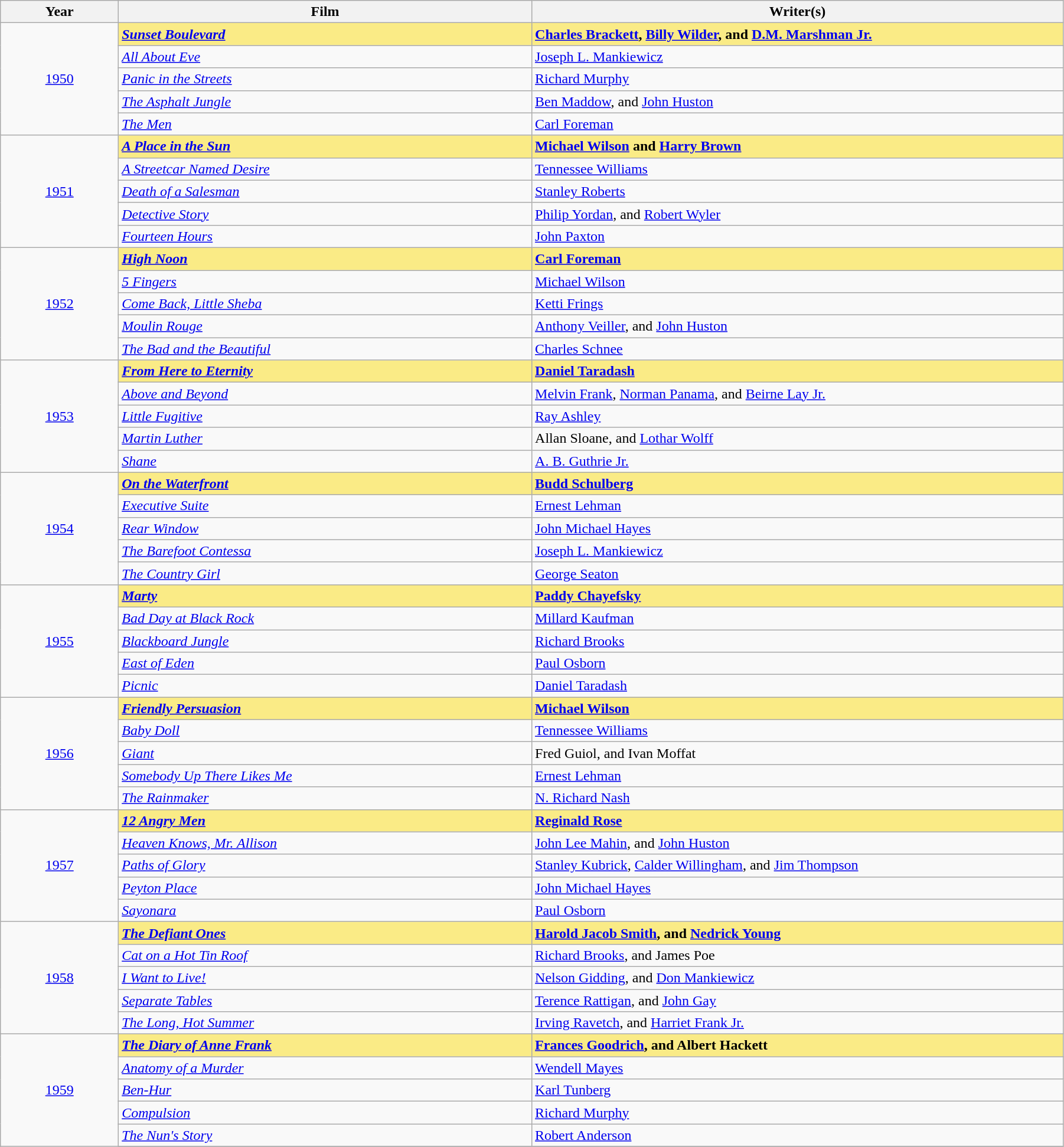<table class="wikitable" width="95%" cellpadding="5">
<tr>
<th width="10%">Year</th>
<th width="35%">Film</th>
<th width="45%">Writer(s)</th>
</tr>
<tr>
<td rowspan="5" style="text-align:center;"><a href='#'>1950</a><br></td>
<td style="background:#FAEB86"><strong><em><a href='#'>Sunset Boulevard</a></em></strong></td>
<td style="background:#FAEB86"><strong><a href='#'>Charles Brackett</a>, <a href='#'>Billy Wilder</a>, and <a href='#'>D.M. Marshman Jr.</a></strong></td>
</tr>
<tr>
<td><em><a href='#'>All About Eve</a></em></td>
<td><a href='#'>Joseph L. Mankiewicz</a></td>
</tr>
<tr>
<td><em><a href='#'>Panic in the Streets</a></em></td>
<td><a href='#'>Richard Murphy</a></td>
</tr>
<tr>
<td><em><a href='#'>The Asphalt Jungle</a></em></td>
<td><a href='#'>Ben Maddow</a>, and <a href='#'>John Huston</a></td>
</tr>
<tr>
<td><em><a href='#'>The Men</a></em></td>
<td><a href='#'>Carl Foreman</a></td>
</tr>
<tr>
<td rowspan="5" style="text-align:center;"><a href='#'>1951</a><br></td>
<td style="background:#FAEB86"><strong><em><a href='#'>A Place in the Sun</a></em></strong></td>
<td style="background:#FAEB86"><strong><a href='#'>Michael Wilson</a> and <a href='#'>Harry Brown</a></strong></td>
</tr>
<tr>
<td><em><a href='#'>A Streetcar Named Desire</a></em></td>
<td><a href='#'>Tennessee Williams</a></td>
</tr>
<tr>
<td><em><a href='#'>Death of a Salesman</a></em></td>
<td><a href='#'>Stanley Roberts</a></td>
</tr>
<tr>
<td><em><a href='#'>Detective Story</a></em></td>
<td><a href='#'>Philip Yordan</a>, and <a href='#'>Robert Wyler</a></td>
</tr>
<tr>
<td><em><a href='#'>Fourteen Hours</a></em></td>
<td><a href='#'>John Paxton</a></td>
</tr>
<tr>
<td rowspan="5" style="text-align:center;"><a href='#'>1952</a><br></td>
<td style="background:#FAEB86"><strong><em><a href='#'>High Noon</a></em></strong></td>
<td style="background:#FAEB86"><strong><a href='#'>Carl Foreman</a></strong></td>
</tr>
<tr>
<td><em><a href='#'>5 Fingers</a></em></td>
<td><a href='#'>Michael Wilson</a></td>
</tr>
<tr>
<td><em><a href='#'>Come Back, Little Sheba</a></em></td>
<td><a href='#'>Ketti Frings</a></td>
</tr>
<tr>
<td><em><a href='#'>Moulin Rouge</a></em></td>
<td><a href='#'>Anthony Veiller</a>, and <a href='#'>John Huston</a></td>
</tr>
<tr>
<td><em><a href='#'>The Bad and the Beautiful</a></em></td>
<td><a href='#'>Charles Schnee</a></td>
</tr>
<tr>
<td rowspan="5" style="text-align:center;"><a href='#'>1953</a><br></td>
<td style="background:#FAEB86"><strong><em><a href='#'>From Here to Eternity</a></em></strong></td>
<td style="background:#FAEB86"><strong><a href='#'>Daniel Taradash</a></strong></td>
</tr>
<tr>
<td><em><a href='#'>Above and Beyond</a></em></td>
<td><a href='#'>Melvin Frank</a>, <a href='#'>Norman Panama</a>, and <a href='#'>Beirne Lay Jr.</a></td>
</tr>
<tr>
<td><em><a href='#'>Little Fugitive</a></em></td>
<td><a href='#'>Ray Ashley</a></td>
</tr>
<tr>
<td><em><a href='#'>Martin Luther</a></em></td>
<td>Allan Sloane, and <a href='#'>Lothar Wolff</a></td>
</tr>
<tr>
<td><em><a href='#'>Shane</a></em></td>
<td><a href='#'>A. B. Guthrie Jr.</a></td>
</tr>
<tr>
<td rowspan="5" style="text-align:center;"><a href='#'>1954</a><br></td>
<td style="background:#FAEB86"><strong><em><a href='#'>On the Waterfront</a></em></strong></td>
<td style="background:#FAEB86"><strong><a href='#'>Budd Schulberg</a></strong></td>
</tr>
<tr>
<td><em><a href='#'>Executive Suite</a></em></td>
<td><a href='#'>Ernest Lehman</a></td>
</tr>
<tr>
<td><em><a href='#'>Rear Window</a></em></td>
<td><a href='#'>John Michael Hayes</a></td>
</tr>
<tr>
<td><em><a href='#'>The Barefoot Contessa</a></em></td>
<td><a href='#'>Joseph L. Mankiewicz</a></td>
</tr>
<tr>
<td><em><a href='#'>The Country Girl</a></em></td>
<td><a href='#'>George Seaton</a></td>
</tr>
<tr>
<td rowspan="5" style="text-align:center;"><a href='#'>1955</a><br></td>
<td style="background:#FAEB86"><strong><em><a href='#'>Marty</a></em></strong></td>
<td style="background:#FAEB86"><strong><a href='#'>Paddy Chayefsky</a></strong></td>
</tr>
<tr>
<td><em><a href='#'>Bad Day at Black Rock</a></em></td>
<td><a href='#'>Millard Kaufman</a></td>
</tr>
<tr>
<td><em><a href='#'>Blackboard Jungle</a></em></td>
<td><a href='#'>Richard Brooks</a></td>
</tr>
<tr>
<td><em><a href='#'>East of Eden</a></em></td>
<td><a href='#'>Paul Osborn</a></td>
</tr>
<tr>
<td><em><a href='#'>Picnic</a></em></td>
<td><a href='#'>Daniel Taradash</a></td>
</tr>
<tr>
<td rowspan="5" style="text-align:center;"><a href='#'>1956</a><br></td>
<td style="background:#FAEB86"><strong><em><a href='#'>Friendly Persuasion</a></em></strong></td>
<td style="background:#FAEB86"><strong><a href='#'>Michael Wilson</a></strong></td>
</tr>
<tr>
<td><em><a href='#'>Baby Doll</a></em></td>
<td><a href='#'>Tennessee Williams</a></td>
</tr>
<tr>
<td><em><a href='#'>Giant</a></em></td>
<td>Fred Guiol, and Ivan Moffat</td>
</tr>
<tr>
<td><em><a href='#'>Somebody Up There Likes Me</a></em></td>
<td><a href='#'>Ernest Lehman</a></td>
</tr>
<tr>
<td><em><a href='#'>The Rainmaker</a></em></td>
<td><a href='#'>N. Richard Nash</a></td>
</tr>
<tr>
<td rowspan="5" style="text-align:center;"><a href='#'>1957</a><br></td>
<td style="background:#FAEB86"><strong><em><a href='#'>12 Angry Men</a></em></strong></td>
<td style="background:#FAEB86"><strong><a href='#'>Reginald Rose</a></strong></td>
</tr>
<tr>
<td><em><a href='#'>Heaven Knows, Mr. Allison</a></em></td>
<td><a href='#'>John Lee Mahin</a>, and <a href='#'>John Huston</a></td>
</tr>
<tr>
<td><em><a href='#'>Paths of Glory</a></em></td>
<td><a href='#'>Stanley Kubrick</a>, <a href='#'>Calder Willingham</a>, and <a href='#'>Jim Thompson</a></td>
</tr>
<tr>
<td><em><a href='#'>Peyton Place</a></em></td>
<td><a href='#'>John Michael Hayes</a></td>
</tr>
<tr>
<td><em><a href='#'>Sayonara</a></em></td>
<td><a href='#'>Paul Osborn</a></td>
</tr>
<tr>
<td rowspan="5" style="text-align:center;"><a href='#'>1958</a><br></td>
<td style="background:#FAEB86"><strong><em><a href='#'>The Defiant Ones</a></em></strong></td>
<td style="background:#FAEB86"><strong><a href='#'>Harold Jacob Smith</a>, and <a href='#'>Nedrick Young</a></strong></td>
</tr>
<tr>
<td><em><a href='#'>Cat on a Hot Tin Roof</a></em></td>
<td><a href='#'>Richard Brooks</a>, and James Poe</td>
</tr>
<tr>
<td><em><a href='#'>I Want to Live!</a></em></td>
<td><a href='#'>Nelson Gidding</a>, and <a href='#'>Don Mankiewicz</a></td>
</tr>
<tr>
<td><em><a href='#'>Separate Tables</a></em></td>
<td><a href='#'>Terence Rattigan</a>, and <a href='#'>John Gay</a></td>
</tr>
<tr>
<td><em><a href='#'>The Long, Hot Summer</a></em></td>
<td><a href='#'>Irving Ravetch</a>, and <a href='#'>Harriet Frank Jr.</a></td>
</tr>
<tr>
<td rowspan="6" style="text-align:center;"><a href='#'>1959</a><br></td>
<td style="background:#FAEB86"><strong><em><a href='#'>The Diary of Anne Frank</a></em></strong></td>
<td style="background:#FAEB86"><strong><a href='#'>Frances Goodrich</a>, and Albert Hackett</strong></td>
</tr>
<tr>
<td><em><a href='#'>Anatomy of a Murder</a></em></td>
<td><a href='#'>Wendell Mayes</a></td>
</tr>
<tr>
<td><em><a href='#'>Ben-Hur</a></em></td>
<td><a href='#'>Karl Tunberg</a></td>
</tr>
<tr>
<td><em><a href='#'>Compulsion</a></em></td>
<td><a href='#'>Richard Murphy</a></td>
</tr>
<tr>
<td><em><a href='#'>The Nun's Story</a></em></td>
<td><a href='#'>Robert Anderson</a></td>
</tr>
<tr>
</tr>
</table>
